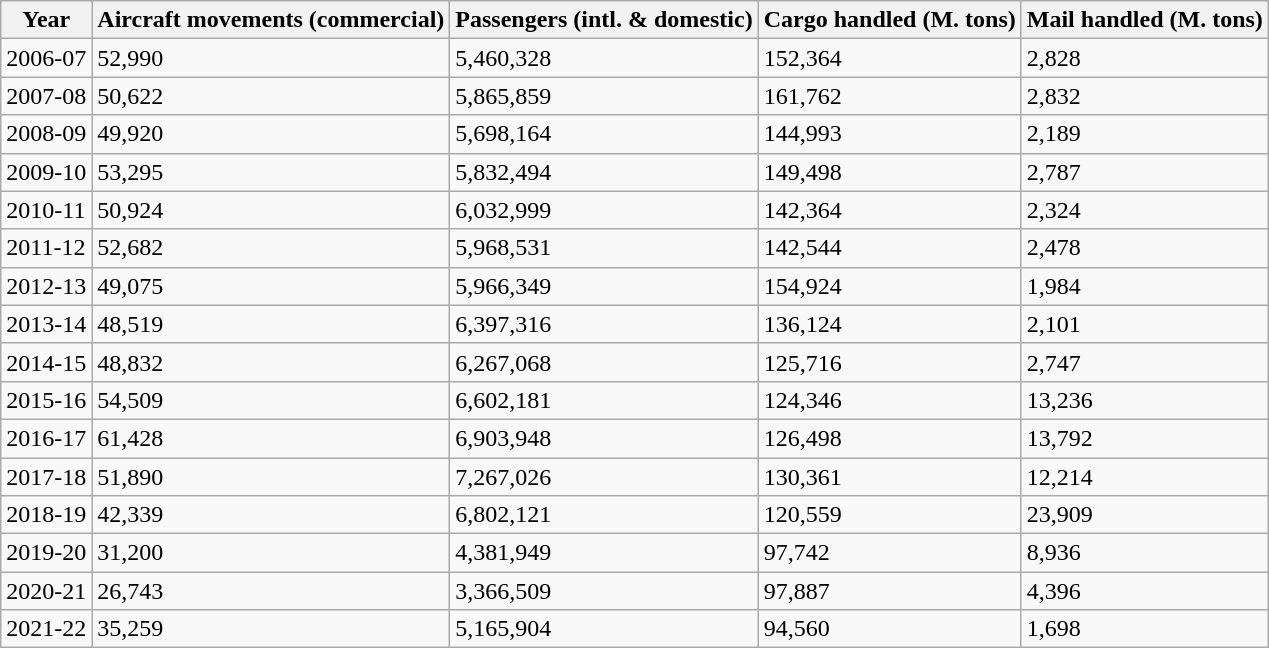<table class="wikitable">
<tr>
<th>Year</th>
<th>Aircraft movements (commercial)</th>
<th>Passengers (intl. & domestic)</th>
<th>Cargo handled (M. tons)</th>
<th>Mail handled (M. tons)</th>
</tr>
<tr>
<td>2006-07</td>
<td>52,990</td>
<td>5,460,328</td>
<td>152,364</td>
<td>2,828</td>
</tr>
<tr>
<td>2007-08</td>
<td>50,622</td>
<td>5,865,859</td>
<td>161,762</td>
<td>2,832</td>
</tr>
<tr>
<td>2008-09</td>
<td>49,920</td>
<td>5,698,164</td>
<td>144,993</td>
<td>2,189</td>
</tr>
<tr>
<td>2009-10</td>
<td>53,295</td>
<td>5,832,494</td>
<td>149,498</td>
<td>2,787</td>
</tr>
<tr>
<td>2010-11</td>
<td>50,924</td>
<td>6,032,999</td>
<td>142,364</td>
<td>2,324</td>
</tr>
<tr>
<td>2011-12</td>
<td>52,682</td>
<td>5,968,531</td>
<td>142,544</td>
<td>2,478</td>
</tr>
<tr>
<td>2012-13</td>
<td>49,075</td>
<td>5,966,349</td>
<td>154,924</td>
<td>1,984</td>
</tr>
<tr>
<td>2013-14</td>
<td>48,519</td>
<td>6,397,316</td>
<td>136,124</td>
<td>2,101</td>
</tr>
<tr>
<td>2014-15</td>
<td>48,832</td>
<td>6,267,068</td>
<td>125,716</td>
<td>2,747</td>
</tr>
<tr>
<td>2015-16</td>
<td>54,509</td>
<td>6,602,181</td>
<td>124,346</td>
<td>13,236</td>
</tr>
<tr>
<td>2016-17</td>
<td>61,428</td>
<td>6,903,948</td>
<td>126,498</td>
<td>13,792</td>
</tr>
<tr>
<td>2017-18</td>
<td>51,890</td>
<td>7,267,026</td>
<td>130,361</td>
<td>12,214</td>
</tr>
<tr>
<td>2018-19</td>
<td>42,339</td>
<td>6,802,121</td>
<td>120,559</td>
<td>23,909</td>
</tr>
<tr>
<td>2019-20</td>
<td>31,200</td>
<td>4,381,949</td>
<td>97,742</td>
<td>8,936</td>
</tr>
<tr>
<td>2020-21</td>
<td>26,743</td>
<td>3,366,509</td>
<td>97,887</td>
<td>4,396</td>
</tr>
<tr>
<td>2021-22</td>
<td>35,259</td>
<td>5,165,904</td>
<td>94,560</td>
<td>1,698</td>
</tr>
</table>
